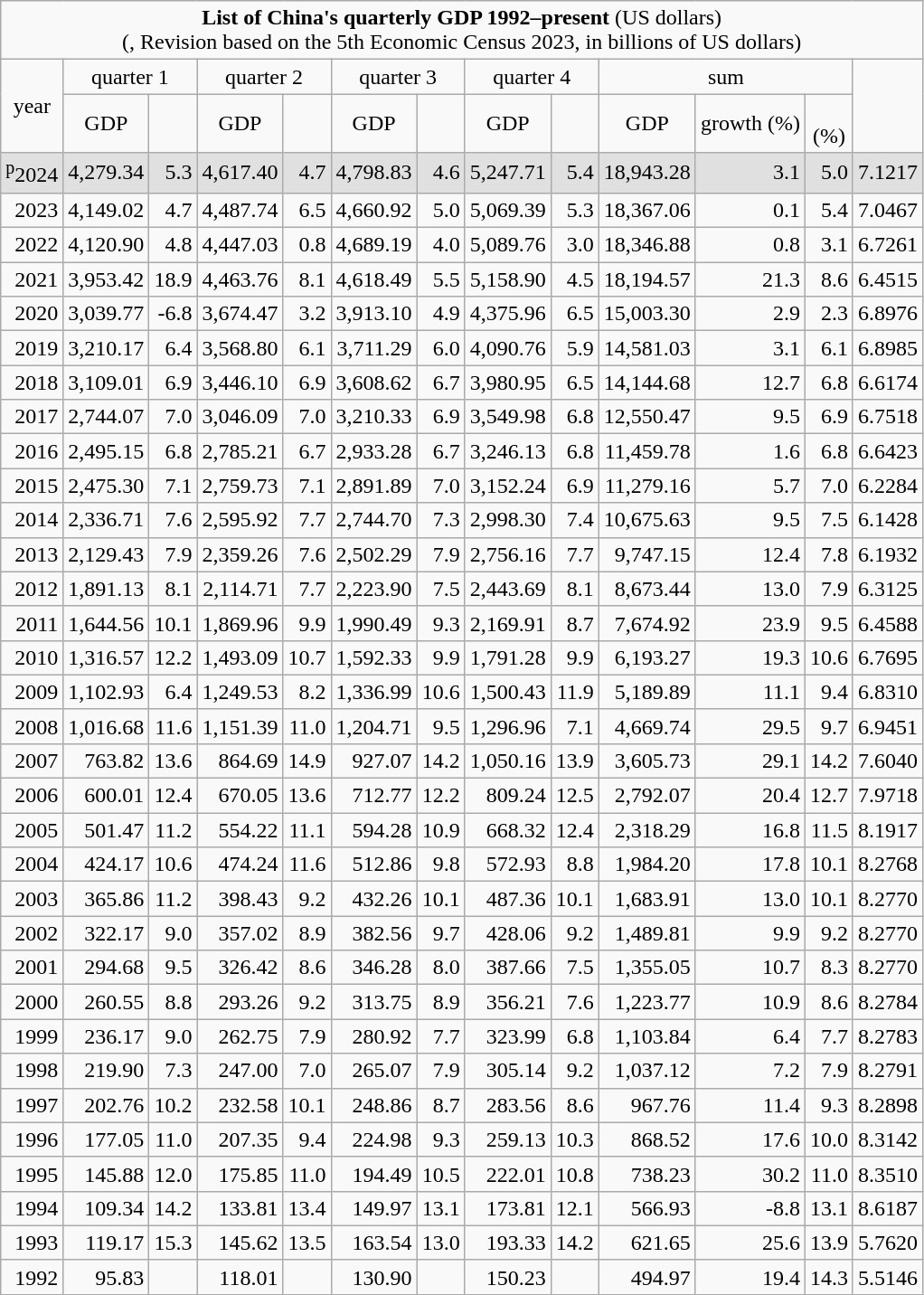<table class=wikitable>
<tr align=center>
<td colspan=13><strong>List of China's quarterly  GDP 1992–present</strong> (US dollars)<br>(, Revision based on the 5th Economic Census 2023, in billions of US dollars)</td>
</tr>
<tr style="vertical-align:middle; text-align:center;">
<td rowspan=2>year</td>
<td colspan=2>quarter 1</td>
<td colspan=2>quarter 2</td>
<td colspan=2>quarter 3</td>
<td colspan=2>quarter 4</td>
<td colspan=3>sum</td>
<td rowspan=2></td>
</tr>
<tr align=center>
<td>GDP</td>
<td><br></td>
<td>GDP</td>
<td><br></td>
<td>GDP</td>
<td><br></td>
<td>GDP</td>
<td><br></td>
<td>GDP</td>
<td>growth (%)<br></td>
<td><br>(%)</td>
</tr>
<tr style="text-align:right; background:#e0e0e0;">
<td><sup>p</sup>2024</td>
<td>4,279.34</td>
<td>5.3</td>
<td>4,617.40</td>
<td>4.7</td>
<td>4,798.83</td>
<td>4.6</td>
<td>5,247.71</td>
<td>5.4</td>
<td>18,943.28</td>
<td>3.1</td>
<td>5.0</td>
<td>7.1217</td>
</tr>
<tr align=right>
<td>2023</td>
<td>4,149.02</td>
<td>4.7</td>
<td>4,487.74</td>
<td>6.5</td>
<td>4,660.92</td>
<td>5.0</td>
<td>5,069.39</td>
<td>5.3</td>
<td>18,367.06</td>
<td>0.1</td>
<td>5.4</td>
<td>7.0467</td>
</tr>
<tr align=right>
<td>2022</td>
<td>4,120.90</td>
<td>4.8</td>
<td>4,447.03</td>
<td>0.8</td>
<td>4,689.19</td>
<td>4.0</td>
<td>5,089.76</td>
<td>3.0</td>
<td>18,346.88</td>
<td>0.8</td>
<td>3.1</td>
<td>6.7261</td>
</tr>
<tr align=right>
<td>2021</td>
<td>3,953.42</td>
<td>18.9</td>
<td>4,463.76</td>
<td>8.1</td>
<td>4,618.49</td>
<td>5.5</td>
<td>5,158.90</td>
<td>4.5</td>
<td>18,194.57</td>
<td>21.3</td>
<td>8.6</td>
<td>6.4515</td>
</tr>
<tr align=right>
<td>2020</td>
<td>3,039.77</td>
<td>-6.8</td>
<td>3,674.47</td>
<td>3.2</td>
<td>3,913.10</td>
<td>4.9</td>
<td>4,375.96</td>
<td>6.5</td>
<td>15,003.30</td>
<td>2.9</td>
<td>2.3</td>
<td>6.8976</td>
</tr>
<tr align=right>
<td>2019</td>
<td>3,210.17</td>
<td>6.4</td>
<td>3,568.80</td>
<td>6.1</td>
<td>3,711.29</td>
<td>6.0</td>
<td>4,090.76</td>
<td>5.9</td>
<td>14,581.03</td>
<td>3.1</td>
<td>6.1</td>
<td>6.8985</td>
</tr>
<tr align=right>
<td>2018</td>
<td>3,109.01</td>
<td>6.9</td>
<td>3,446.10</td>
<td>6.9</td>
<td>3,608.62</td>
<td>6.7</td>
<td>3,980.95</td>
<td>6.5</td>
<td>14,144.68</td>
<td>12.7</td>
<td>6.8</td>
<td>6.6174</td>
</tr>
<tr align=right>
<td>2017</td>
<td>2,744.07</td>
<td>7.0</td>
<td>3,046.09</td>
<td>7.0</td>
<td>3,210.33</td>
<td>6.9</td>
<td>3,549.98</td>
<td>6.8</td>
<td>12,550.47</td>
<td>9.5</td>
<td>6.9</td>
<td>6.7518</td>
</tr>
<tr align=right>
<td>2016</td>
<td>2,495.15</td>
<td>6.8</td>
<td>2,785.21</td>
<td>6.7</td>
<td>2,933.28</td>
<td>6.7</td>
<td>3,246.13</td>
<td>6.8</td>
<td>11,459.78</td>
<td>1.6</td>
<td>6.8</td>
<td>6.6423</td>
</tr>
<tr align=right>
<td>2015</td>
<td>2,475.30</td>
<td>7.1</td>
<td>2,759.73</td>
<td>7.1</td>
<td>2,891.89</td>
<td>7.0</td>
<td>3,152.24</td>
<td>6.9</td>
<td>11,279.16</td>
<td>5.7</td>
<td>7.0</td>
<td>6.2284</td>
</tr>
<tr align=right>
<td>2014</td>
<td>2,336.71</td>
<td>7.6</td>
<td>2,595.92</td>
<td>7.7</td>
<td>2,744.70</td>
<td>7.3</td>
<td>2,998.30</td>
<td>7.4</td>
<td>10,675.63</td>
<td>9.5</td>
<td>7.5</td>
<td>6.1428</td>
</tr>
<tr align=right>
<td>2013</td>
<td>2,129.43</td>
<td>7.9</td>
<td>2,359.26</td>
<td>7.6</td>
<td>2,502.29</td>
<td>7.9</td>
<td>2,756.16</td>
<td>7.7</td>
<td>9,747.15</td>
<td>12.4</td>
<td>7.8</td>
<td>6.1932</td>
</tr>
<tr align=right>
<td>2012</td>
<td>1,891.13</td>
<td>8.1</td>
<td>2,114.71</td>
<td>7.7</td>
<td>2,223.90</td>
<td>7.5</td>
<td>2,443.69</td>
<td>8.1</td>
<td>8,673.44</td>
<td>13.0</td>
<td>7.9</td>
<td>6.3125</td>
</tr>
<tr align=right>
<td>2011</td>
<td>1,644.56</td>
<td>10.1</td>
<td>1,869.96</td>
<td>9.9</td>
<td>1,990.49</td>
<td>9.3</td>
<td>2,169.91</td>
<td>8.7</td>
<td>7,674.92</td>
<td>23.9</td>
<td>9.5</td>
<td>6.4588</td>
</tr>
<tr align=right>
<td>2010</td>
<td>1,316.57</td>
<td>12.2</td>
<td>1,493.09</td>
<td>10.7</td>
<td>1,592.33</td>
<td>9.9</td>
<td>1,791.28</td>
<td>9.9</td>
<td>6,193.27</td>
<td>19.3</td>
<td>10.6</td>
<td>6.7695</td>
</tr>
<tr align=right>
<td>2009</td>
<td>1,102.93</td>
<td>6.4</td>
<td>1,249.53</td>
<td>8.2</td>
<td>1,336.99</td>
<td>10.6</td>
<td>1,500.43</td>
<td>11.9</td>
<td>5,189.89</td>
<td>11.1</td>
<td>9.4</td>
<td>6.8310</td>
</tr>
<tr align=right>
<td>2008</td>
<td>1,016.68</td>
<td>11.6</td>
<td>1,151.39</td>
<td>11.0</td>
<td>1,204.71</td>
<td>9.5</td>
<td>1,296.96</td>
<td>7.1</td>
<td>4,669.74</td>
<td>29.5</td>
<td>9.7</td>
<td>6.9451</td>
</tr>
<tr align=right>
<td>2007</td>
<td>763.82</td>
<td>13.6</td>
<td>864.69</td>
<td>14.9</td>
<td>927.07</td>
<td>14.2</td>
<td>1,050.16</td>
<td>13.9</td>
<td>3,605.73</td>
<td>29.1</td>
<td>14.2</td>
<td>7.6040</td>
</tr>
<tr align=right>
<td>2006</td>
<td>600.01</td>
<td>12.4</td>
<td>670.05</td>
<td>13.6</td>
<td>712.77</td>
<td>12.2</td>
<td>809.24</td>
<td>12.5</td>
<td>2,792.07</td>
<td>20.4</td>
<td>12.7</td>
<td>7.9718</td>
</tr>
<tr align=right>
<td>2005</td>
<td>501.47</td>
<td>11.2</td>
<td>554.22</td>
<td>11.1</td>
<td>594.28</td>
<td>10.9</td>
<td>668.32</td>
<td>12.4</td>
<td>2,318.29</td>
<td>16.8</td>
<td>11.5</td>
<td>8.1917</td>
</tr>
<tr align=right>
<td>2004</td>
<td>424.17</td>
<td>10.6</td>
<td>474.24</td>
<td>11.6</td>
<td>512.86</td>
<td>9.8</td>
<td>572.93</td>
<td>8.8</td>
<td>1,984.20</td>
<td>17.8</td>
<td>10.1</td>
<td>8.2768</td>
</tr>
<tr align=right>
<td>2003</td>
<td>365.86</td>
<td>11.2</td>
<td>398.43</td>
<td>9.2</td>
<td>432.26</td>
<td>10.1</td>
<td>487.36</td>
<td>10.1</td>
<td>1,683.91</td>
<td>13.0</td>
<td>10.1</td>
<td>8.2770</td>
</tr>
<tr align=right>
<td>2002</td>
<td>322.17</td>
<td>9.0</td>
<td>357.02</td>
<td>8.9</td>
<td>382.56</td>
<td>9.7</td>
<td>428.06</td>
<td>9.2</td>
<td>1,489.81</td>
<td>9.9</td>
<td>9.2</td>
<td>8.2770</td>
</tr>
<tr align=right>
<td>2001</td>
<td>294.68</td>
<td>9.5</td>
<td>326.42</td>
<td>8.6</td>
<td>346.28</td>
<td>8.0</td>
<td>387.66</td>
<td>7.5</td>
<td>1,355.05</td>
<td>10.7</td>
<td>8.3</td>
<td>8.2770</td>
</tr>
<tr align=right>
<td>2000</td>
<td>260.55</td>
<td>8.8</td>
<td>293.26</td>
<td>9.2</td>
<td>313.75</td>
<td>8.9</td>
<td>356.21</td>
<td>7.6</td>
<td>1,223.77</td>
<td>10.9</td>
<td>8.6</td>
<td>8.2784</td>
</tr>
<tr align=right>
<td>1999</td>
<td>236.17</td>
<td>9.0</td>
<td>262.75</td>
<td>7.9</td>
<td>280.92</td>
<td>7.7</td>
<td>323.99</td>
<td>6.8</td>
<td>1,103.84</td>
<td>6.4</td>
<td>7.7</td>
<td>8.2783</td>
</tr>
<tr align=right>
<td>1998</td>
<td>219.90</td>
<td>7.3</td>
<td>247.00</td>
<td>7.0</td>
<td>265.07</td>
<td>7.9</td>
<td>305.14</td>
<td>9.2</td>
<td>1,037.12</td>
<td>7.2</td>
<td>7.9</td>
<td>8.2791</td>
</tr>
<tr align=right>
<td>1997</td>
<td>202.76</td>
<td>10.2</td>
<td>232.58</td>
<td>10.1</td>
<td>248.86</td>
<td>8.7</td>
<td>283.56</td>
<td>8.6</td>
<td>967.76</td>
<td>11.4</td>
<td>9.3</td>
<td>8.2898</td>
</tr>
<tr align=right>
<td>1996</td>
<td>177.05</td>
<td>11.0</td>
<td>207.35</td>
<td>9.4</td>
<td>224.98</td>
<td>9.3</td>
<td>259.13</td>
<td>10.3</td>
<td>868.52</td>
<td>17.6</td>
<td>10.0</td>
<td>8.3142</td>
</tr>
<tr align=right>
<td>1995</td>
<td>145.88</td>
<td>12.0</td>
<td>175.85</td>
<td>11.0</td>
<td>194.49</td>
<td>10.5</td>
<td>222.01</td>
<td>10.8</td>
<td>738.23</td>
<td>30.2</td>
<td>11.0</td>
<td>8.3510</td>
</tr>
<tr align=right>
<td>1994</td>
<td>109.34</td>
<td>14.2</td>
<td>133.81</td>
<td>13.4</td>
<td>149.97</td>
<td>13.1</td>
<td>173.81</td>
<td>12.1</td>
<td>566.93</td>
<td>-8.8</td>
<td>13.1</td>
<td>8.6187</td>
</tr>
<tr align=right>
<td>1993</td>
<td>119.17</td>
<td>15.3</td>
<td>145.62</td>
<td>13.5</td>
<td>163.54</td>
<td>13.0</td>
<td>193.33</td>
<td>14.2</td>
<td>621.65</td>
<td>25.6</td>
<td>13.9</td>
<td>5.7620</td>
</tr>
<tr align=right>
<td>1992</td>
<td>95.83</td>
<td></td>
<td>118.01</td>
<td></td>
<td>130.90</td>
<td></td>
<td>150.23</td>
<td></td>
<td>494.97</td>
<td>19.4</td>
<td>14.3</td>
<td>5.5146</td>
</tr>
</table>
